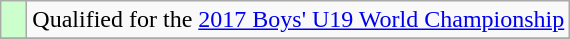<table class="wikitable" style="text-align: left;">
<tr>
<td width=10px bgcolor=#ccffcc></td>
<td>Qualified for the <a href='#'>2017 Boys' U19 World Championship</a></td>
</tr>
<tr>
</tr>
</table>
